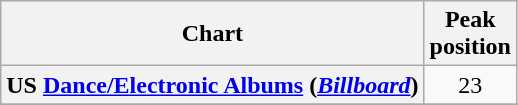<table class="wikitable plainrowheaders sortable" style="text-align:center;" border="1">
<tr>
<th scope="col">Chart</th>
<th scope="col">Peak<br>position</th>
</tr>
<tr>
<th scope="row">US <a href='#'>Dance/Electronic Albums</a> (<em><a href='#'>Billboard</a></em>)</th>
<td>23</td>
</tr>
<tr>
</tr>
</table>
